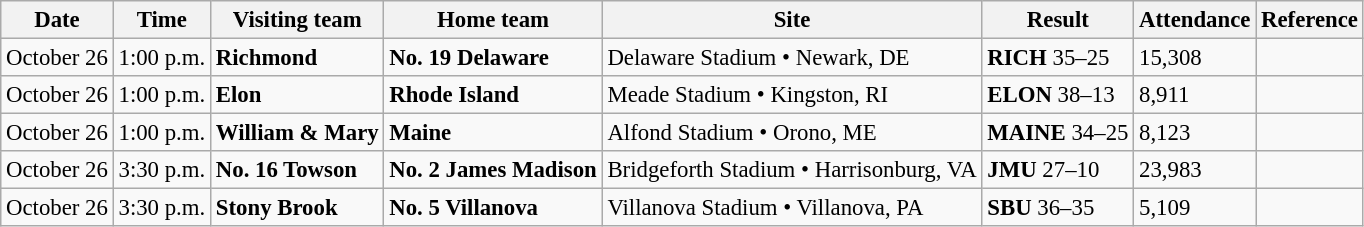<table class="wikitable" style="font-size:95%;">
<tr>
<th>Date</th>
<th>Time</th>
<th>Visiting team</th>
<th>Home team</th>
<th>Site</th>
<th>Result</th>
<th>Attendance</th>
<th class="unsortable">Reference</th>
</tr>
<tr bgcolor=>
<td>October 26</td>
<td>1:00 p.m.</td>
<td><strong>Richmond</strong></td>
<td><strong>No. 19 Delaware</strong></td>
<td>Delaware Stadium • Newark, DE</td>
<td><strong>RICH</strong> 35–25</td>
<td>15,308</td>
<td></td>
</tr>
<tr bgcolor=>
<td>October 26</td>
<td>1:00 p.m.</td>
<td><strong>Elon</strong></td>
<td><strong>Rhode Island</strong></td>
<td>Meade Stadium • Kingston, RI</td>
<td><strong>ELON</strong> 38–13</td>
<td>8,911</td>
<td></td>
</tr>
<tr bgcolor=>
<td>October 26</td>
<td>1:00 p.m.</td>
<td><strong>William & Mary</strong></td>
<td><strong>Maine</strong></td>
<td>Alfond Stadium • Orono, ME</td>
<td><strong>MAINE</strong> 34–25</td>
<td>8,123</td>
<td></td>
</tr>
<tr bgcolor=>
<td>October 26</td>
<td>3:30 p.m.</td>
<td><strong>No. 16 Towson</strong></td>
<td><strong>No. 2 James Madison</strong></td>
<td>Bridgeforth Stadium • Harrisonburg, VA</td>
<td><strong>JMU</strong> 27–10</td>
<td>23,983</td>
<td></td>
</tr>
<tr bgcolor=>
<td>October 26</td>
<td>3:30 p.m.</td>
<td><strong>Stony Brook</strong></td>
<td><strong>No. 5 Villanova</strong></td>
<td>Villanova Stadium • Villanova, PA</td>
<td><strong>SBU</strong> 36–35</td>
<td>5,109</td>
<td></td>
</tr>
</table>
